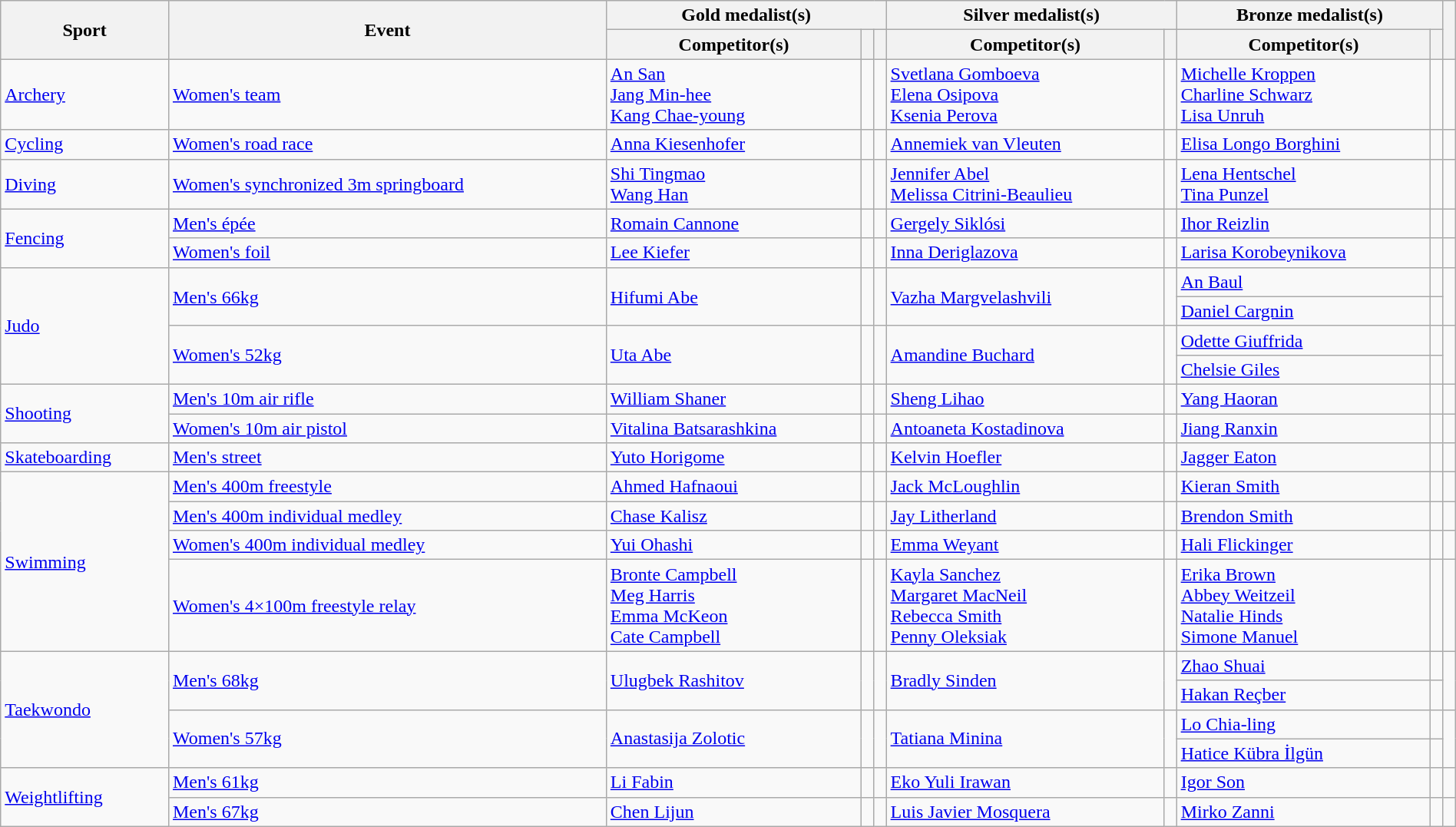<table class="wikitable" style="width:100%;">
<tr>
<th rowspan="2">Sport</th>
<th rowspan="2">Event</th>
<th colspan="3">Gold medalist(s)</th>
<th colspan="2">Silver medalist(s)</th>
<th colspan="2">Bronze medalist(s)</th>
<th rowspan="2"></th>
</tr>
<tr>
<th>Competitor(s)</th>
<th></th>
<th></th>
<th>Competitor(s)</th>
<th></th>
<th>Competitor(s)</th>
<th></th>
</tr>
<tr>
<td><a href='#'>Archery</a></td>
<td><a href='#'>Women's team</a></td>
<td><a href='#'>An San</a><br><a href='#'>Jang Min-hee</a><br><a href='#'>Kang Chae-young</a></td>
<td></td>
<td></td>
<td><a href='#'>Svetlana Gomboeva</a><br><a href='#'>Elena Osipova</a><br><a href='#'>Ksenia Perova</a></td>
<td></td>
<td><a href='#'>Michelle Kroppen</a><br><a href='#'>Charline Schwarz</a><br><a href='#'>Lisa Unruh</a></td>
<td></td>
<td></td>
</tr>
<tr>
<td><a href='#'>Cycling</a></td>
<td><a href='#'>Women's road race</a></td>
<td><a href='#'>Anna Kiesenhofer</a></td>
<td></td>
<td></td>
<td><a href='#'>Annemiek van Vleuten</a></td>
<td></td>
<td><a href='#'>Elisa Longo Borghini</a></td>
<td></td>
<td></td>
</tr>
<tr>
<td><a href='#'>Diving</a></td>
<td><a href='#'>Women's synchronized 3m springboard</a></td>
<td><a href='#'>Shi Tingmao</a><br><a href='#'>Wang Han</a></td>
<td></td>
<td></td>
<td><a href='#'>Jennifer Abel</a><br><a href='#'>Melissa Citrini-Beaulieu</a></td>
<td></td>
<td><a href='#'>Lena Hentschel</a><br> <a href='#'>Tina Punzel</a></td>
<td></td>
<td></td>
</tr>
<tr>
<td rowspan="2"><a href='#'>Fencing</a></td>
<td><a href='#'>Men's épée</a></td>
<td><a href='#'>Romain Cannone</a></td>
<td></td>
<td></td>
<td><a href='#'>Gergely Siklósi</a></td>
<td></td>
<td><a href='#'>Ihor Reizlin</a></td>
<td></td>
<td></td>
</tr>
<tr>
<td><a href='#'>Women's foil</a></td>
<td><a href='#'>Lee Kiefer</a></td>
<td></td>
<td></td>
<td><a href='#'>Inna Deriglazova</a></td>
<td></td>
<td><a href='#'>Larisa Korobeynikova</a></td>
<td></td>
<td></td>
</tr>
<tr>
<td rowspan="4"><a href='#'>Judo</a></td>
<td rowspan="2"><a href='#'>Men's 66kg</a></td>
<td rowspan="2"><a href='#'>Hifumi Abe</a></td>
<td rowspan="2"></td>
<td rowspan="2"></td>
<td rowspan="2"><a href='#'>Vazha Margvelashvili</a></td>
<td rowspan="2"></td>
<td><a href='#'>An Baul</a></td>
<td></td>
<td rowspan="2"></td>
</tr>
<tr>
<td><a href='#'>Daniel Cargnin</a></td>
<td></td>
</tr>
<tr>
<td rowspan="2"><a href='#'>Women's 52kg</a></td>
<td rowspan="2"><a href='#'>Uta Abe</a></td>
<td rowspan="2"></td>
<td rowspan="2"></td>
<td rowspan="2"><a href='#'>Amandine Buchard</a></td>
<td rowspan="2"></td>
<td><a href='#'>Odette Giuffrida</a></td>
<td></td>
<td rowspan="2"></td>
</tr>
<tr>
<td><a href='#'>Chelsie Giles</a></td>
<td></td>
</tr>
<tr>
<td rowspan="2"><a href='#'>Shooting</a></td>
<td><a href='#'>Men's 10m air rifle</a></td>
<td><a href='#'>William Shaner</a></td>
<td></td>
<td></td>
<td><a href='#'>Sheng Lihao</a></td>
<td></td>
<td><a href='#'>Yang Haoran</a></td>
<td></td>
<td></td>
</tr>
<tr>
<td><a href='#'>Women's 10m air pistol</a></td>
<td><a href='#'>Vitalina Batsarashkina</a></td>
<td></td>
<td></td>
<td><a href='#'>Antoaneta Kostadinova</a></td>
<td></td>
<td><a href='#'>Jiang Ranxin</a></td>
<td></td>
<td></td>
</tr>
<tr>
<td><a href='#'>Skateboarding</a></td>
<td><a href='#'>Men's street</a></td>
<td><a href='#'>Yuto Horigome</a></td>
<td></td>
<td></td>
<td><a href='#'>Kelvin Hoefler</a></td>
<td></td>
<td><a href='#'>Jagger Eaton</a></td>
<td></td>
<td></td>
</tr>
<tr>
<td rowspan="4"><a href='#'>Swimming</a></td>
<td><a href='#'>Men's 400m freestyle</a></td>
<td><a href='#'>Ahmed Hafnaoui</a></td>
<td></td>
<td></td>
<td><a href='#'>Jack McLoughlin</a></td>
<td></td>
<td><a href='#'>Kieran Smith</a></td>
<td></td>
<td></td>
</tr>
<tr>
<td><a href='#'>Men's 400m individual medley</a></td>
<td><a href='#'>Chase Kalisz</a></td>
<td></td>
<td></td>
<td><a href='#'>Jay Litherland</a></td>
<td></td>
<td><a href='#'>Brendon Smith</a></td>
<td></td>
<td></td>
</tr>
<tr>
<td><a href='#'>Women's 400m individual medley</a></td>
<td><a href='#'>Yui Ohashi</a></td>
<td></td>
<td></td>
<td><a href='#'>Emma Weyant</a></td>
<td></td>
<td><a href='#'>Hali Flickinger</a></td>
<td></td>
<td></td>
</tr>
<tr>
<td><a href='#'>Women's 4×100m freestyle relay</a></td>
<td><a href='#'>Bronte Campbell</a><br><a href='#'>Meg Harris</a><br><a href='#'>Emma McKeon</a><br><a href='#'>Cate Campbell</a></td>
<td></td>
<td></td>
<td><a href='#'>Kayla Sanchez</a><br><a href='#'>Margaret MacNeil</a><br><a href='#'>Rebecca Smith</a><br><a href='#'>Penny Oleksiak</a></td>
<td></td>
<td><a href='#'>Erika Brown</a><br><a href='#'>Abbey Weitzeil</a><br><a href='#'>Natalie Hinds</a><br><a href='#'>Simone Manuel</a></td>
<td></td>
<td></td>
</tr>
<tr>
<td rowspan="4"><a href='#'>Taekwondo</a></td>
<td rowspan="2"><a href='#'>Men's 68kg</a></td>
<td rowspan="2"><a href='#'>Ulugbek Rashitov</a></td>
<td rowspan="2"></td>
<td rowspan="2"></td>
<td rowspan="2"><a href='#'>Bradly Sinden</a></td>
<td rowspan="2"></td>
<td><a href='#'>Zhao Shuai</a></td>
<td></td>
<td rowspan="2"></td>
</tr>
<tr>
<td><a href='#'>Hakan Reçber</a></td>
<td></td>
</tr>
<tr>
<td rowspan="2"><a href='#'>Women's 57kg</a></td>
<td rowspan="2"><a href='#'>Anastasija Zolotic</a></td>
<td rowspan="2"></td>
<td rowspan="2"></td>
<td rowspan="2"><a href='#'>Tatiana Minina</a></td>
<td rowspan="2"></td>
<td><a href='#'>Lo Chia-ling</a></td>
<td></td>
<td rowspan="2"></td>
</tr>
<tr>
<td><a href='#'>Hatice Kübra İlgün</a></td>
<td></td>
</tr>
<tr>
<td rowspan="2"><a href='#'>Weightlifting</a></td>
<td><a href='#'>Men's 61kg</a></td>
<td><a href='#'>Li Fabin</a></td>
<td></td>
<td></td>
<td><a href='#'>Eko Yuli Irawan</a></td>
<td></td>
<td><a href='#'>Igor Son</a></td>
<td></td>
<td></td>
</tr>
<tr>
<td><a href='#'>Men's 67kg</a></td>
<td><a href='#'>Chen Lijun</a></td>
<td></td>
<td></td>
<td><a href='#'>Luis Javier Mosquera</a></td>
<td></td>
<td><a href='#'>Mirko Zanni</a></td>
<td></td>
<td></td>
</tr>
</table>
